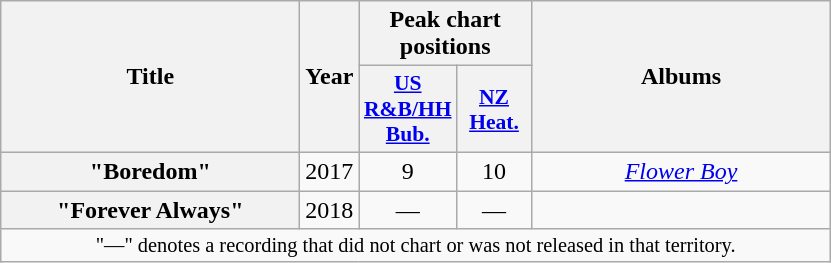<table class="wikitable plainrowheaders" style="text-align:center;">
<tr>
<th scope="col" rowspan="2" style="width:12em;">Title</th>
<th scope="col" rowspan="2" style="width:1em;">Year</th>
<th scope="col" colspan="2">Peak chart positions</th>
<th scope="col" rowspan="2" style="width:12em;">Albums</th>
</tr>
<tr>
<th scope="col" style="width:3em;font-size:90%;"><a href='#'>US R&B/HH Bub.</a><br></th>
<th scope="col" style="width:3em;font-size:90%;"><a href='#'>NZ<br>Heat.</a><br></th>
</tr>
<tr>
<th scope="row">"Boredom"<br></th>
<td>2017</td>
<td>9</td>
<td>10</td>
<td><em><a href='#'>Flower Boy</a></em></td>
</tr>
<tr>
<th scope="row">"Forever Always"<br></th>
<td>2018</td>
<td>—</td>
<td>—</td>
<td></td>
</tr>
<tr>
<td colspan="10" style="font-size:85%">"—" denotes a recording that did not chart or was not released in that territory.</td>
</tr>
</table>
